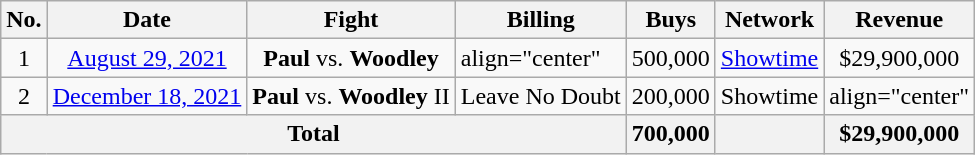<table class="wikitable sortable">
<tr>
<th>No.</th>
<th>Date</th>
<th>Fight</th>
<th>Billing</th>
<th>Buys</th>
<th>Network</th>
<th>Revenue</th>
</tr>
<tr>
<td align="center">1</td>
<td align="center"><a href='#'>August 29, 2021</a></td>
<td align="center"><strong>Paul</strong> vs. <strong>Woodley</strong></td>
<td>align="center" </td>
<td align="center">500,000</td>
<td align="center"><a href='#'>Showtime</a></td>
<td align="center">$29,900,000</td>
</tr>
<tr>
<td align="center">2</td>
<td align="center"><a href='#'>December 18, 2021</a></td>
<td align="center"><strong>Paul</strong> vs. <strong>Woodley</strong> II</td>
<td align="center">Leave No Doubt</td>
<td align="center">200,000</td>
<td align="center">Showtime</td>
<td>align="center"  </td>
</tr>
<tr>
<th colspan="4">Total</th>
<th>700,000</th>
<th></th>
<th>$29,900,000</th>
</tr>
</table>
